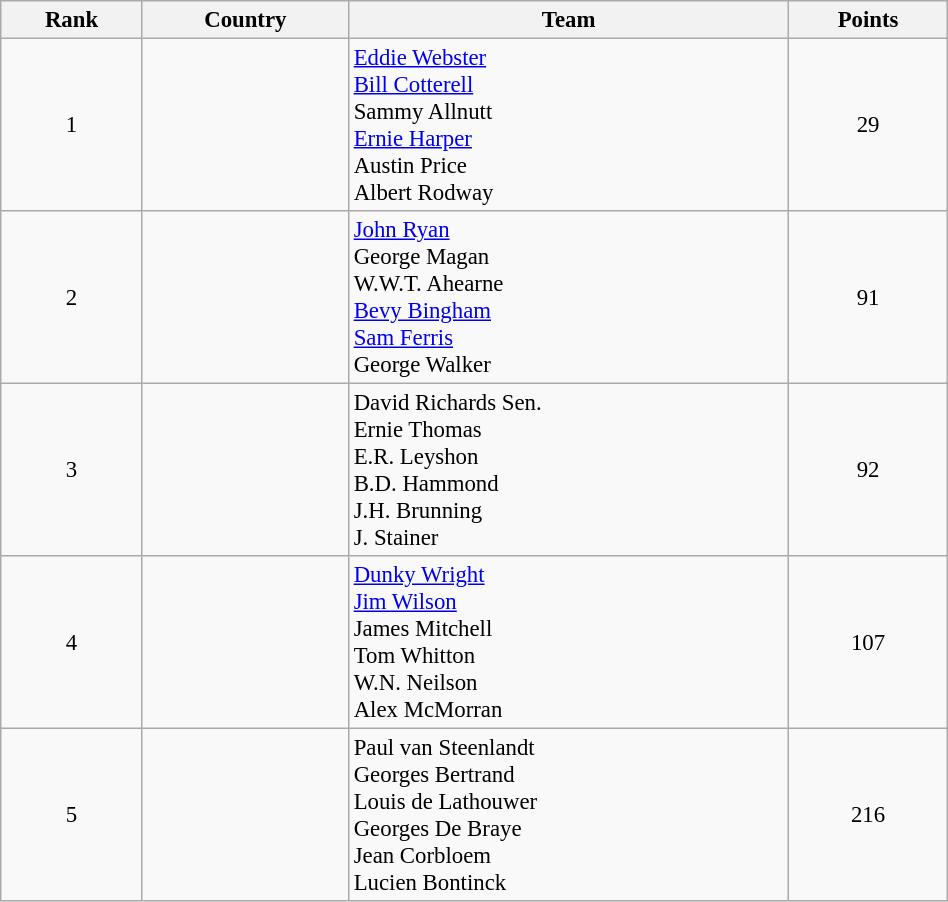<table class="wikitable sortable" style=" text-align:center; font-size:95%;" width="50%">
<tr>
<th>Rank</th>
<th>Country</th>
<th>Team</th>
<th>Points</th>
</tr>
<tr>
<td align=center>1</td>
<td align=left></td>
<td align=left><a href='#'>Eddie Webster</a><br><a href='#'>Bill Cotterell</a><br>Sammy Allnutt<br><a href='#'>Ernie Harper</a><br>Austin Price<br>Albert Rodway</td>
<td>29</td>
</tr>
<tr>
<td align=center>2</td>
<td align=left></td>
<td align=left><a href='#'>John Ryan</a><br>George Magan<br>W.W.T. Ahearne<br><a href='#'>Bevy Bingham</a><br><a href='#'>Sam Ferris</a><br>George Walker</td>
<td>91</td>
</tr>
<tr>
<td align=center>3</td>
<td align=left></td>
<td align=left>David Richards Sen.<br>Ernie Thomas<br>E.R. Leyshon<br>B.D. Hammond<br>J.H. Brunning<br>J. Stainer</td>
<td>92</td>
</tr>
<tr>
<td align=center>4</td>
<td align=left></td>
<td align=left><a href='#'>Dunky Wright</a><br><a href='#'>Jim Wilson</a><br>James Mitchell<br>Tom Whitton<br>W.N. Neilson<br>Alex McMorran</td>
<td>107</td>
</tr>
<tr>
<td align=center>5</td>
<td align=left></td>
<td align=left>Paul van Steenlandt<br>Georges Bertrand<br>Louis de Lathouwer<br>Georges De Braye<br>Jean Corbloem<br>Lucien Bontinck</td>
<td>216</td>
</tr>
</table>
